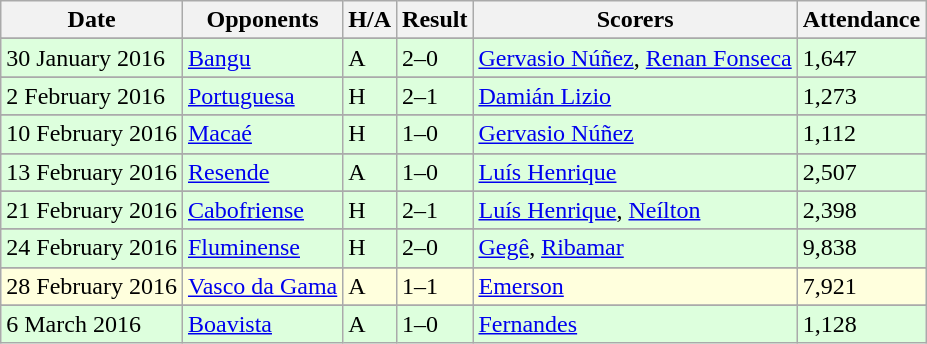<table class="wikitable">
<tr>
<th>Date</th>
<th>Opponents</th>
<th>H/A</th>
<th>Result</th>
<th>Scorers</th>
<th>Attendance</th>
</tr>
<tr>
</tr>
<tr bgcolor="#ddffdd">
<td>30 January 2016</td>
<td><a href='#'>Bangu</a></td>
<td>A</td>
<td>2–0</td>
<td><a href='#'>Gervasio Núñez</a>, <a href='#'>Renan Fonseca</a></td>
<td>1,647</td>
</tr>
<tr>
</tr>
<tr bgcolor="#ddffdd">
<td>2 February 2016</td>
<td><a href='#'>Portuguesa</a></td>
<td>H</td>
<td>2–1</td>
<td><a href='#'>Damián Lizio</a></td>
<td>1,273</td>
</tr>
<tr>
</tr>
<tr bgcolor="#ddffdd">
<td>10 February 2016</td>
<td><a href='#'>Macaé</a></td>
<td>H</td>
<td>1–0</td>
<td><a href='#'>Gervasio Núñez</a></td>
<td>1,112</td>
</tr>
<tr>
</tr>
<tr bgcolor="#ddffdd">
<td>13 February 2016</td>
<td><a href='#'>Resende</a></td>
<td>A</td>
<td>1–0</td>
<td><a href='#'>Luís Henrique</a></td>
<td>2,507</td>
</tr>
<tr>
</tr>
<tr bgcolor="#ddffdd">
<td>21 February 2016</td>
<td><a href='#'>Cabofriense</a></td>
<td>H</td>
<td>2–1</td>
<td><a href='#'>Luís Henrique</a>, <a href='#'>Neílton</a></td>
<td>2,398</td>
</tr>
<tr>
</tr>
<tr bgcolor="#ddffdd">
<td>24 February 2016</td>
<td><a href='#'>Fluminense</a></td>
<td>H</td>
<td>2–0</td>
<td><a href='#'>Gegê</a>, <a href='#'>Ribamar</a></td>
<td>9,838</td>
</tr>
<tr>
</tr>
<tr bgcolor="#ffffdd">
<td>28 February 2016</td>
<td><a href='#'>Vasco da Gama</a></td>
<td>A</td>
<td>1–1</td>
<td><a href='#'>Emerson</a></td>
<td>7,921</td>
</tr>
<tr>
</tr>
<tr bgcolor="#ddffdd">
<td>6 March 2016</td>
<td><a href='#'>Boavista</a></td>
<td>A</td>
<td>1–0</td>
<td><a href='#'>Fernandes</a></td>
<td>1,128</td>
</tr>
</table>
